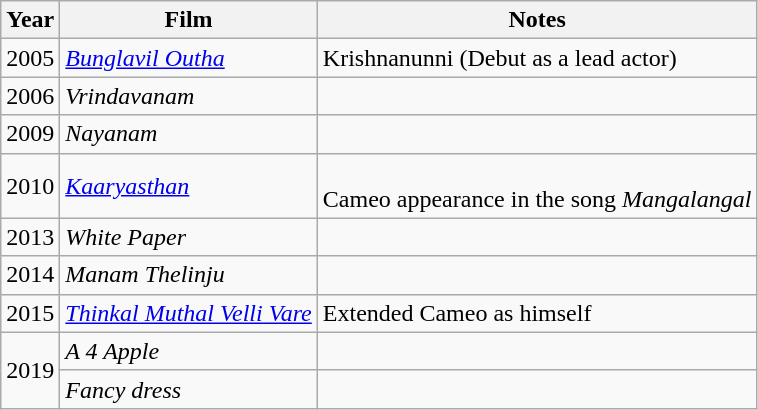<table class="wikitable sortable">
<tr>
<th>Year</th>
<th>Film</th>
<th>Notes</th>
</tr>
<tr>
<td>2005</td>
<td><em><a href='#'>Bunglavil Outha</a></em></td>
<td>Krishnanunni (Debut as a lead actor)</td>
</tr>
<tr>
<td>2006</td>
<td><em>Vrindavanam</em></td>
<td></td>
</tr>
<tr>
<td>2009</td>
<td><em>Nayanam</em></td>
<td></td>
</tr>
<tr>
<td>2010</td>
<td><em><a href='#'>Kaaryasthan</a></em></td>
<td><br>Cameo appearance in the song <em>Mangalangal</em></td>
</tr>
<tr>
<td>2013</td>
<td><em>White Paper</em></td>
<td></td>
</tr>
<tr>
<td>2014</td>
<td><em>Manam Thelinju</em></td>
<td></td>
</tr>
<tr>
<td>2015</td>
<td><em><a href='#'>Thinkal Muthal Velli Vare</a></em></td>
<td>Extended Cameo as himself</td>
</tr>
<tr>
<td rowspan=2>2019</td>
<td><em>A 4 Apple</em></td>
<td></td>
</tr>
<tr>
<td><em>Fancy dress</em></td>
<td></td>
</tr>
</table>
